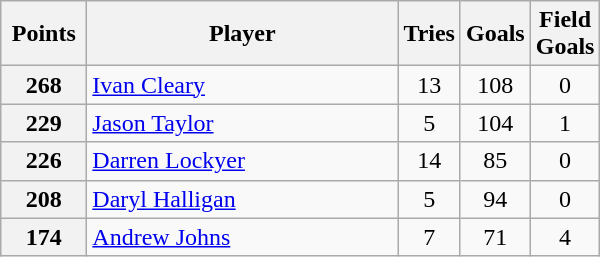<table class="wikitable" style="text-align:left;">
<tr>
<th width=50>Points</th>
<th width=200>Player</th>
<th width=30>Tries</th>
<th width=30>Goals</th>
<th width=30>Field Goals</th>
</tr>
<tr>
<th>268</th>
<td> <a href='#'>Ivan Cleary</a></td>
<td align=center>13</td>
<td align=center>108</td>
<td align=center>0</td>
</tr>
<tr>
<th>229</th>
<td> <a href='#'>Jason Taylor</a></td>
<td align=center>5</td>
<td align=center>104</td>
<td align=center>1</td>
</tr>
<tr>
<th>226</th>
<td> <a href='#'>Darren Lockyer</a></td>
<td align=center>14</td>
<td align=center>85</td>
<td align=center>0</td>
</tr>
<tr>
<th>208</th>
<td> <a href='#'>Daryl Halligan</a></td>
<td align=center>5</td>
<td align=center>94</td>
<td align=center>0</td>
</tr>
<tr>
<th>174</th>
<td> <a href='#'>Andrew Johns</a></td>
<td align=center>7</td>
<td align=center>71</td>
<td align=center>4</td>
</tr>
</table>
